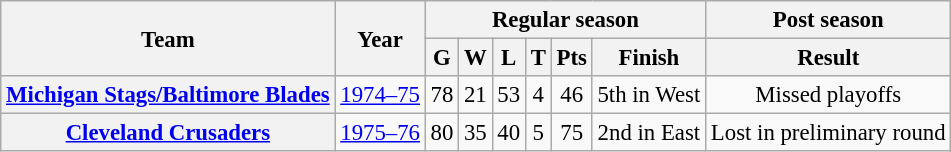<table class="wikitable" style="font-size: 95%; text-align:center;">
<tr>
<th rowspan="2">Team</th>
<th rowspan="2">Year</th>
<th colspan="6">Regular season</th>
<th colspan="1">Post season</th>
</tr>
<tr>
<th>G</th>
<th>W</th>
<th>L</th>
<th>T</th>
<th>Pts</th>
<th>Finish</th>
<th>Result</th>
</tr>
<tr>
<th><a href='#'>Michigan Stags/Baltimore Blades</a></th>
<td><a href='#'>1974–75</a></td>
<td>78</td>
<td>21</td>
<td>53</td>
<td>4</td>
<td>46</td>
<td>5th in West</td>
<td>Missed playoffs</td>
</tr>
<tr>
<th><a href='#'>Cleveland Crusaders</a></th>
<td><a href='#'>1975–76</a></td>
<td>80</td>
<td>35</td>
<td>40</td>
<td>5</td>
<td>75</td>
<td>2nd in East</td>
<td>Lost in preliminary round</td>
</tr>
</table>
